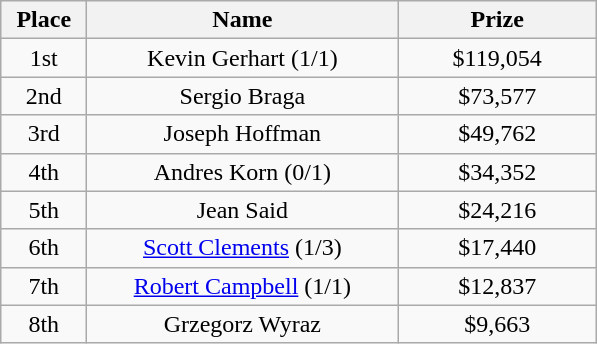<table class="wikitable">
<tr>
<th width="50">Place</th>
<th width="200">Name</th>
<th width="125">Prize</th>
</tr>
<tr>
<td align = "center">1st</td>
<td align = "center">Kevin Gerhart (1/1)</td>
<td align = "center">$119,054</td>
</tr>
<tr>
<td align = "center">2nd</td>
<td align = "center">Sergio Braga</td>
<td align = "center">$73,577</td>
</tr>
<tr>
<td align = "center">3rd</td>
<td align = "center">Joseph Hoffman</td>
<td align = "center">$49,762</td>
</tr>
<tr>
<td align = "center">4th</td>
<td align = "center">Andres Korn (0/1)</td>
<td align = "center">$34,352</td>
</tr>
<tr>
<td align = "center">5th</td>
<td align = "center">Jean Said</td>
<td align = "center">$24,216</td>
</tr>
<tr>
<td align = "center">6th</td>
<td align = "center"><a href='#'>Scott Clements</a> (1/3)</td>
<td align = "center">$17,440</td>
</tr>
<tr>
<td align = "center">7th</td>
<td align = "center"><a href='#'>Robert Campbell</a> (1/1)</td>
<td align = "center">$12,837</td>
</tr>
<tr>
<td align = "center">8th</td>
<td align = "center">Grzegorz Wyraz</td>
<td align = "center">$9,663</td>
</tr>
</table>
